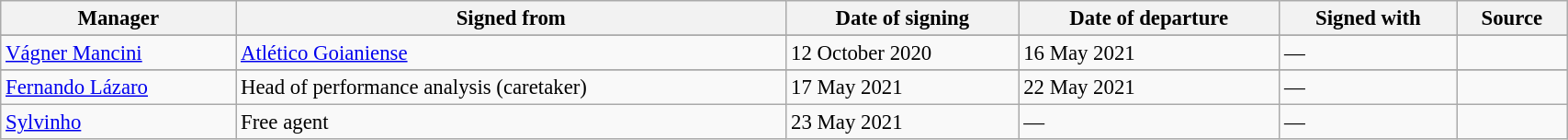<table class="wikitable sortable" style="width:90%; text-align:center; font-size:95%; text-align:left;">
<tr>
<th><strong>Manager </strong></th>
<th><strong>Signed from</strong></th>
<th><strong>Date of signing</strong></th>
<th><strong>Date of departure</strong></th>
<th><strong>Signed with</strong></th>
<th><strong>Source</strong></th>
</tr>
<tr>
</tr>
<tr>
<td> <a href='#'>Vágner Mancini</a></td>
<td> <a href='#'>Atlético Goianiense</a></td>
<td>12 October 2020</td>
<td>16 May 2021</td>
<td>—</td>
<td></td>
</tr>
<tr>
</tr>
<tr>
<td> <a href='#'>Fernando Lázaro</a></td>
<td>Head of performance analysis (caretaker)</td>
<td>17 May 2021</td>
<td>22 May 2021</td>
<td>—</td>
<td></td>
</tr>
<tr>
<td> <a href='#'>Sylvinho</a></td>
<td>Free agent</td>
<td>23 May 2021</td>
<td>—</td>
<td>—</td>
<td></td>
</tr>
</table>
